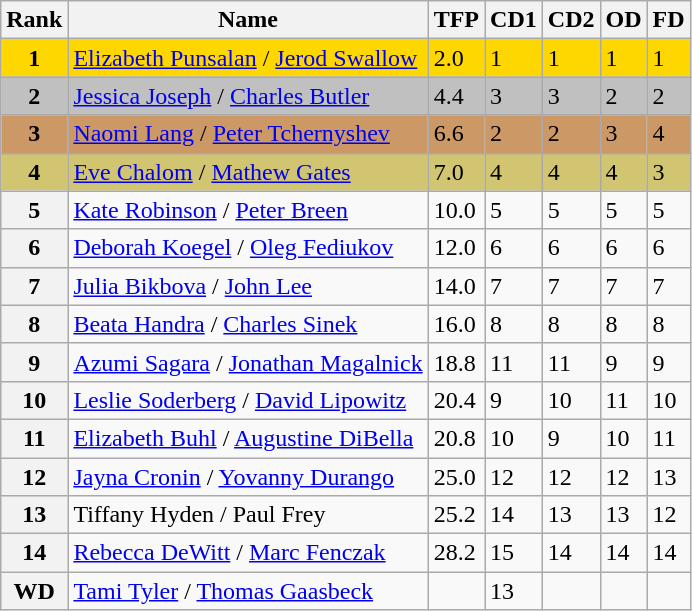<table class="wikitable sortable">
<tr>
<th>Rank</th>
<th>Name</th>
<th>TFP</th>
<th>CD1</th>
<th>CD2</th>
<th>OD</th>
<th>FD</th>
</tr>
<tr bgcolor="gold">
<td align="center"><strong>1</strong></td>
<td><a href='#'>Elizabeth Punsalan</a> / <a href='#'>Jerod Swallow</a></td>
<td>2.0</td>
<td>1</td>
<td>1</td>
<td>1</td>
<td>1</td>
</tr>
<tr bgcolor="silver">
<td align="center"><strong>2</strong></td>
<td><a href='#'>Jessica Joseph</a> / <a href='#'>Charles Butler</a></td>
<td>4.4</td>
<td>3</td>
<td>3</td>
<td>2</td>
<td>2</td>
</tr>
<tr bgcolor="cc9966">
<td align="center"><strong>3</strong></td>
<td><a href='#'>Naomi Lang</a> / <a href='#'>Peter Tchernyshev</a></td>
<td>6.6</td>
<td>2</td>
<td>2</td>
<td>3</td>
<td>4</td>
</tr>
<tr bgcolor="#d1c571">
<td align="center"><strong>4</strong></td>
<td><a href='#'>Eve Chalom</a> / <a href='#'>Mathew Gates</a></td>
<td>7.0</td>
<td>4</td>
<td>4</td>
<td>4</td>
<td>3</td>
</tr>
<tr>
<th>5</th>
<td><a href='#'>Kate Robinson</a> / <a href='#'>Peter Breen</a></td>
<td>10.0</td>
<td>5</td>
<td>5</td>
<td>5</td>
<td>5</td>
</tr>
<tr>
<th>6</th>
<td><a href='#'>Deborah Koegel</a> / <a href='#'>Oleg Fediukov</a></td>
<td>12.0</td>
<td>6</td>
<td>6</td>
<td>6</td>
<td>6</td>
</tr>
<tr>
<th>7</th>
<td><a href='#'>Julia Bikbova</a> / <a href='#'>John Lee</a></td>
<td>14.0</td>
<td>7</td>
<td>7</td>
<td>7</td>
<td>7</td>
</tr>
<tr>
<th>8</th>
<td><a href='#'>Beata Handra</a> / <a href='#'>Charles Sinek</a></td>
<td>16.0</td>
<td>8</td>
<td>8</td>
<td>8</td>
<td>8</td>
</tr>
<tr>
<th>9</th>
<td><a href='#'>Azumi Sagara</a> / <a href='#'>Jonathan Magalnick</a></td>
<td>18.8</td>
<td>11</td>
<td>11</td>
<td>9</td>
<td>9</td>
</tr>
<tr>
<th>10</th>
<td><a href='#'>Leslie Soderberg</a> / <a href='#'>David Lipowitz</a></td>
<td>20.4</td>
<td>9</td>
<td>10</td>
<td>11</td>
<td>10</td>
</tr>
<tr>
<th>11</th>
<td><a href='#'>Elizabeth Buhl</a> / <a href='#'>Augustine DiBella</a></td>
<td>20.8</td>
<td>10</td>
<td>9</td>
<td>10</td>
<td>11</td>
</tr>
<tr>
<th>12</th>
<td><a href='#'>Jayna Cronin</a> / <a href='#'>Yovanny Durango</a></td>
<td>25.0</td>
<td>12</td>
<td>12</td>
<td>12</td>
<td>13</td>
</tr>
<tr>
<th>13</th>
<td>Tiffany Hyden / Paul Frey</td>
<td>25.2</td>
<td>14</td>
<td>13</td>
<td>13</td>
<td>12</td>
</tr>
<tr>
<th>14</th>
<td><a href='#'>Rebecca DeWitt</a> / <a href='#'>Marc Fenczak</a></td>
<td>28.2</td>
<td>15</td>
<td>14</td>
<td>14</td>
<td>14</td>
</tr>
<tr>
<th>WD</th>
<td><a href='#'>Tami Tyler</a> / <a href='#'>Thomas Gaasbeck</a></td>
<td></td>
<td>13</td>
<td></td>
<td></td>
<td></td>
</tr>
</table>
